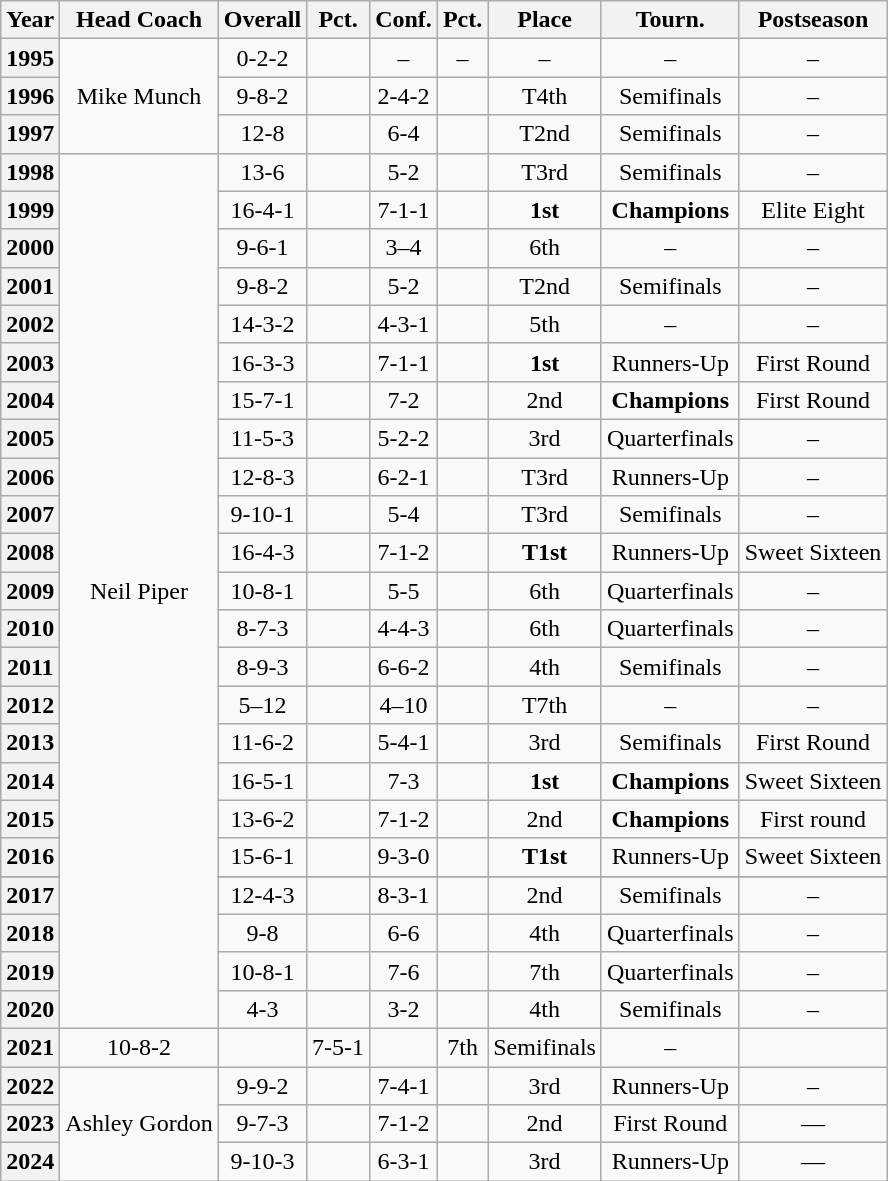<table class="wikitable" style="text-align: center;">
<tr>
<th>Year</th>
<th>Head Coach</th>
<th>Overall</th>
<th>Pct.</th>
<th>Conf.</th>
<th>Pct.</th>
<th>Place</th>
<th>Tourn.</th>
<th>Postseason</th>
</tr>
<tr>
<th>1995</th>
<td rowspan="3">Mike Munch</td>
<td>0-2-2</td>
<td></td>
<td>–</td>
<td>–</td>
<td>–</td>
<td>–</td>
<td>–</td>
</tr>
<tr>
<th>1996</th>
<td>9-8-2</td>
<td></td>
<td>2-4-2</td>
<td></td>
<td>T4th</td>
<td>Semifinals</td>
<td>–</td>
</tr>
<tr>
<th>1997</th>
<td>12-8</td>
<td></td>
<td>6-4</td>
<td></td>
<td>T2nd</td>
<td>Semifinals</td>
<td>–</td>
</tr>
<tr>
<th>1998</th>
<td rowspan="24">Neil Piper</td>
<td>13-6</td>
<td></td>
<td>5-2</td>
<td></td>
<td>T3rd</td>
<td>Semifinals</td>
<td>–</td>
</tr>
<tr>
<th>1999</th>
<td>16-4-1</td>
<td></td>
<td>7-1-1</td>
<td></td>
<td><strong>1st</strong></td>
<td><strong>Champions</strong></td>
<td>Elite Eight</td>
</tr>
<tr>
<th>2000</th>
<td>9-6-1</td>
<td></td>
<td>3–4</td>
<td></td>
<td>6th</td>
<td>–</td>
<td>–</td>
</tr>
<tr>
<th>2001</th>
<td>9-8-2</td>
<td></td>
<td>5-2</td>
<td></td>
<td>T2nd</td>
<td>Semifinals</td>
<td>–</td>
</tr>
<tr>
<th>2002</th>
<td>14-3-2</td>
<td></td>
<td>4-3-1</td>
<td></td>
<td>5th</td>
<td>–</td>
<td>–</td>
</tr>
<tr>
<th>2003</th>
<td>16-3-3</td>
<td></td>
<td>7-1-1</td>
<td></td>
<td><strong>1st</strong></td>
<td>Runners-Up</td>
<td>First Round</td>
</tr>
<tr>
<th>2004</th>
<td>15-7-1</td>
<td></td>
<td>7-2</td>
<td></td>
<td>2nd</td>
<td><strong>Champions</strong></td>
<td>First Round</td>
</tr>
<tr>
<th>2005</th>
<td>11-5-3</td>
<td></td>
<td>5-2-2</td>
<td></td>
<td>3rd</td>
<td>Quarterfinals</td>
<td>–</td>
</tr>
<tr>
<th>2006</th>
<td>12-8-3</td>
<td></td>
<td>6-2-1</td>
<td></td>
<td>T3rd</td>
<td>Runners-Up</td>
<td>–</td>
</tr>
<tr>
<th>2007</th>
<td>9-10-1</td>
<td></td>
<td>5-4</td>
<td></td>
<td>T3rd</td>
<td>Semifinals</td>
<td>–</td>
</tr>
<tr>
<th>2008</th>
<td>16-4-3</td>
<td></td>
<td>7-1-2</td>
<td></td>
<td><strong>T1st</strong></td>
<td>Runners-Up</td>
<td>Sweet Sixteen</td>
</tr>
<tr>
<th>2009</th>
<td>10-8-1</td>
<td></td>
<td>5-5</td>
<td></td>
<td>6th</td>
<td>Quarterfinals</td>
<td>–</td>
</tr>
<tr>
<th>2010</th>
<td>8-7-3</td>
<td></td>
<td>4-4-3</td>
<td></td>
<td>6th</td>
<td>Quarterfinals</td>
<td>–</td>
</tr>
<tr>
<th>2011</th>
<td>8-9-3</td>
<td></td>
<td>6-6-2</td>
<td></td>
<td>4th</td>
<td>Semifinals</td>
<td>–</td>
</tr>
<tr>
<th>2012</th>
<td>5–12</td>
<td></td>
<td>4–10</td>
<td></td>
<td>T7th</td>
<td>–</td>
<td>–</td>
</tr>
<tr>
<th>2013</th>
<td>11-6-2</td>
<td></td>
<td>5-4-1</td>
<td></td>
<td>3rd</td>
<td>Semifinals</td>
<td>First Round</td>
</tr>
<tr>
<th>2014</th>
<td>16-5-1</td>
<td></td>
<td>7-3</td>
<td></td>
<td><strong>1st</strong></td>
<td><strong>Champions</strong></td>
<td>Sweet Sixteen</td>
</tr>
<tr>
<th>2015</th>
<td>13-6-2</td>
<td></td>
<td>7-1-2</td>
<td></td>
<td>2nd</td>
<td><strong>Champions</strong></td>
<td>First round</td>
</tr>
<tr>
<th>2016</th>
<td>15-6-1</td>
<td></td>
<td>9-3-0</td>
<td></td>
<td><strong>T1st</strong></td>
<td>Runners-Up</td>
<td>Sweet Sixteen</td>
</tr>
<tr>
</tr>
<tr>
<th>2017</th>
<td>12-4-3</td>
<td></td>
<td>8-3-1</td>
<td></td>
<td>2nd</td>
<td>Semifinals</td>
<td>–</td>
</tr>
<tr>
<th>2018</th>
<td>9-8</td>
<td></td>
<td>6-6</td>
<td></td>
<td>4th</td>
<td>Quarterfinals</td>
<td>–</td>
</tr>
<tr>
<th>2019</th>
<td>10-8-1</td>
<td></td>
<td>7-6</td>
<td></td>
<td>7th</td>
<td>Quarterfinals</td>
<td>–</td>
</tr>
<tr>
<th>2020</th>
<td>4-3</td>
<td></td>
<td>3-2</td>
<td></td>
<td>4th</td>
<td>Semifinals</td>
<td>–</td>
</tr>
<tr>
<th>2021</th>
<td>10-8-2</td>
<td></td>
<td>7-5-1</td>
<td></td>
<td>7th</td>
<td>Semifinals</td>
<td>–</td>
</tr>
<tr>
<th>2022</th>
<td rowspan="3">Ashley Gordon</td>
<td>9-9-2</td>
<td></td>
<td>7-4-1</td>
<td></td>
<td>3rd</td>
<td>Runners-Up</td>
<td>–</td>
</tr>
<tr>
<th>2023</th>
<td>9-7-3</td>
<td></td>
<td>7-1-2</td>
<td></td>
<td>2nd</td>
<td>First Round</td>
<td>—</td>
</tr>
<tr>
<th>2024</th>
<td>9-10-3</td>
<td></td>
<td>6-3-1</td>
<td></td>
<td>3rd</td>
<td>Runners-Up</td>
<td>—</td>
</tr>
</table>
